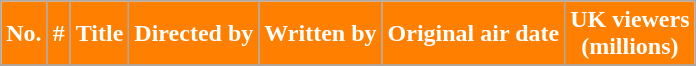<table class="wikitable plainrowheaders">
<tr style="color:white">
<th style="background: #FF8000;">No.</th>
<th style="background: #FF8000;">#</th>
<th style="background: #FF8000;">Title</th>
<th style="background: #FF8000;">Directed by</th>
<th style="background: #FF8000;">Written by</th>
<th style="background: #FF8000;">Original air date</th>
<th style="background: #FF8000;">UK viewers<br>(millions)</th>
</tr>
<tr>
</tr>
</table>
